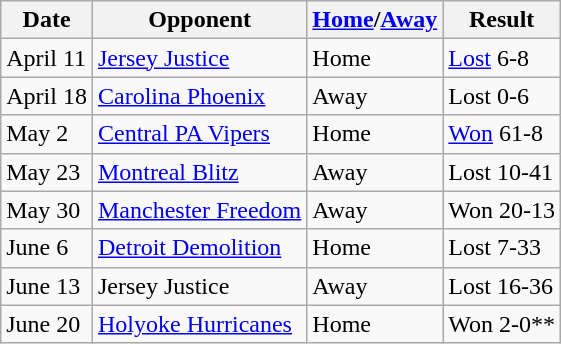<table class="wikitable">
<tr>
<th>Date</th>
<th>Opponent</th>
<th><a href='#'>Home</a>/<a href='#'>Away</a></th>
<th>Result</th>
</tr>
<tr>
<td>April 11</td>
<td><a href='#'>Jersey Justice</a></td>
<td>Home</td>
<td><a href='#'>Lost</a> 6-8</td>
</tr>
<tr>
<td>April 18</td>
<td><a href='#'>Carolina Phoenix</a></td>
<td>Away</td>
<td>Lost 0-6</td>
</tr>
<tr>
<td>May 2</td>
<td><a href='#'>Central PA Vipers</a></td>
<td>Home</td>
<td><a href='#'>Won</a> 61-8</td>
</tr>
<tr>
<td>May 23</td>
<td><a href='#'>Montreal Blitz</a></td>
<td>Away</td>
<td>Lost 10-41</td>
</tr>
<tr>
<td>May 30</td>
<td><a href='#'>Manchester Freedom</a></td>
<td>Away</td>
<td>Won 20-13</td>
</tr>
<tr>
<td>June 6</td>
<td><a href='#'>Detroit Demolition</a></td>
<td>Home</td>
<td>Lost 7-33</td>
</tr>
<tr>
<td>June 13</td>
<td>Jersey Justice</td>
<td>Away</td>
<td>Lost 16-36</td>
</tr>
<tr>
<td>June 20</td>
<td><a href='#'>Holyoke Hurricanes</a></td>
<td>Home</td>
<td>Won 2-0**</td>
</tr>
</table>
